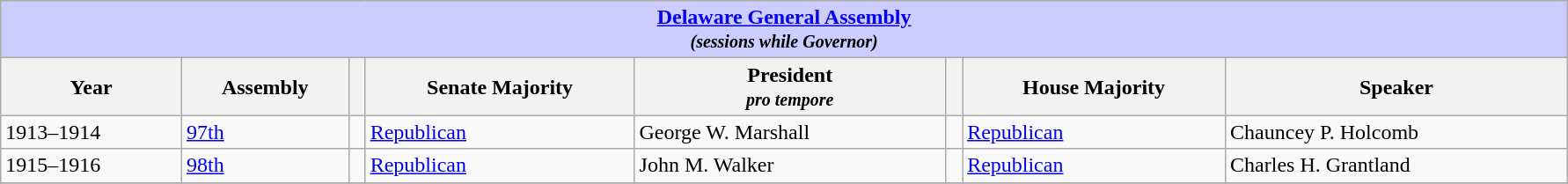<table class=wikitable style="width: 94%" style="text-align: center;" align="center">
<tr bgcolor=#cccccc>
<th colspan=12 style="background: #ccccff;"><strong><a href='#'>Delaware General Assembly</a></strong> <br> <small> <em>(sessions while Governor)</em></small></th>
</tr>
<tr>
<th><strong>Year</strong></th>
<th><strong>Assembly</strong></th>
<th></th>
<th><strong>Senate Majority</strong></th>
<th><strong>President<br><em><small>pro tempore</small><strong><em></th>
<th></th>
<th></strong>House Majority<strong></th>
<th></strong>Speaker<strong></th>
</tr>
<tr>
<td>1913–1914</td>
<td><a href='#'>97th</a></td>
<td></td>
<td><a href='#'>Republican</a></td>
<td>George W. Marshall</td>
<td></td>
<td><a href='#'>Republican</a></td>
<td>Chauncey P. Holcomb</td>
</tr>
<tr>
<td>1915–1916</td>
<td><a href='#'>98th</a></td>
<td></td>
<td><a href='#'>Republican</a></td>
<td>John M. Walker</td>
<td></td>
<td><a href='#'>Republican</a></td>
<td>Charles H. Grantland</td>
</tr>
<tr>
</tr>
</table>
